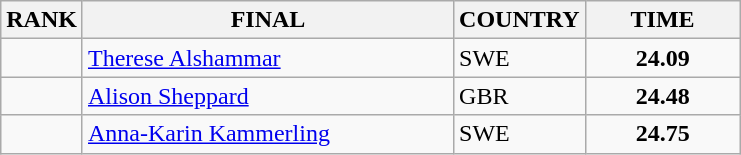<table class="wikitable">
<tr>
<th>RANK</th>
<th align="left" style="width: 15em">FINAL</th>
<th>COUNTRY</th>
<th style="width: 6em">TIME</th>
</tr>
<tr>
<td align="center"></td>
<td><a href='#'>Therese Alshammar</a></td>
<td> SWE</td>
<td align="center"><strong>24.09</strong></td>
</tr>
<tr>
<td align="center"></td>
<td><a href='#'>Alison Sheppard</a></td>
<td> GBR</td>
<td align="center"><strong>24.48</strong></td>
</tr>
<tr>
<td align="center"></td>
<td><a href='#'>Anna-Karin Kammerling</a></td>
<td> SWE</td>
<td align="center"><strong>24.75</strong></td>
</tr>
</table>
